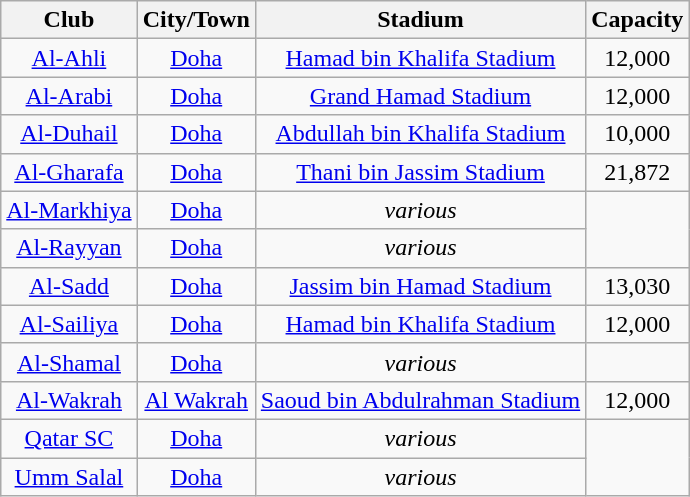<table class="wikitable sortable" style="text-align: center;">
<tr>
<th>Club</th>
<th>City/Town</th>
<th>Stadium</th>
<th>Capacity</th>
</tr>
<tr>
<td><a href='#'>Al-Ahli</a></td>
<td><a href='#'>Doha</a></td>
<td><a href='#'>Hamad bin Khalifa Stadium</a></td>
<td>12,000</td>
</tr>
<tr>
<td><a href='#'>Al-Arabi</a></td>
<td><a href='#'>Doha</a></td>
<td><a href='#'>Grand Hamad Stadium</a></td>
<td>12,000</td>
</tr>
<tr>
<td><a href='#'>Al-Duhail</a></td>
<td><a href='#'>Doha</a></td>
<td><a href='#'>Abdullah bin Khalifa Stadium</a></td>
<td>10,000</td>
</tr>
<tr>
<td><a href='#'>Al-Gharafa</a></td>
<td><a href='#'>Doha</a></td>
<td><a href='#'>Thani bin Jassim Stadium</a></td>
<td>21,872</td>
</tr>
<tr>
<td><a href='#'>Al-Markhiya</a></td>
<td><a href='#'>Doha</a></td>
<td><em>various</em></td>
</tr>
<tr>
<td><a href='#'>Al-Rayyan</a></td>
<td><a href='#'>Doha</a></td>
<td><em>various</em></td>
</tr>
<tr>
<td><a href='#'>Al-Sadd</a></td>
<td><a href='#'>Doha</a></td>
<td><a href='#'>Jassim bin Hamad Stadium</a></td>
<td>13,030</td>
</tr>
<tr>
<td><a href='#'>Al-Sailiya</a></td>
<td><a href='#'>Doha</a></td>
<td><a href='#'>Hamad bin Khalifa Stadium</a></td>
<td>12,000</td>
</tr>
<tr>
<td><a href='#'>Al-Shamal</a></td>
<td><a href='#'>Doha</a></td>
<td><em>various</em></td>
</tr>
<tr>
<td><a href='#'>Al-Wakrah</a></td>
<td><a href='#'>Al Wakrah</a></td>
<td><a href='#'>Saoud bin Abdulrahman Stadium</a></td>
<td>12,000</td>
</tr>
<tr>
<td><a href='#'>Qatar SC</a></td>
<td><a href='#'>Doha</a></td>
<td><em>various</em></td>
</tr>
<tr>
<td><a href='#'>Umm Salal</a></td>
<td><a href='#'>Doha</a></td>
<td><em>various</em></td>
</tr>
</table>
